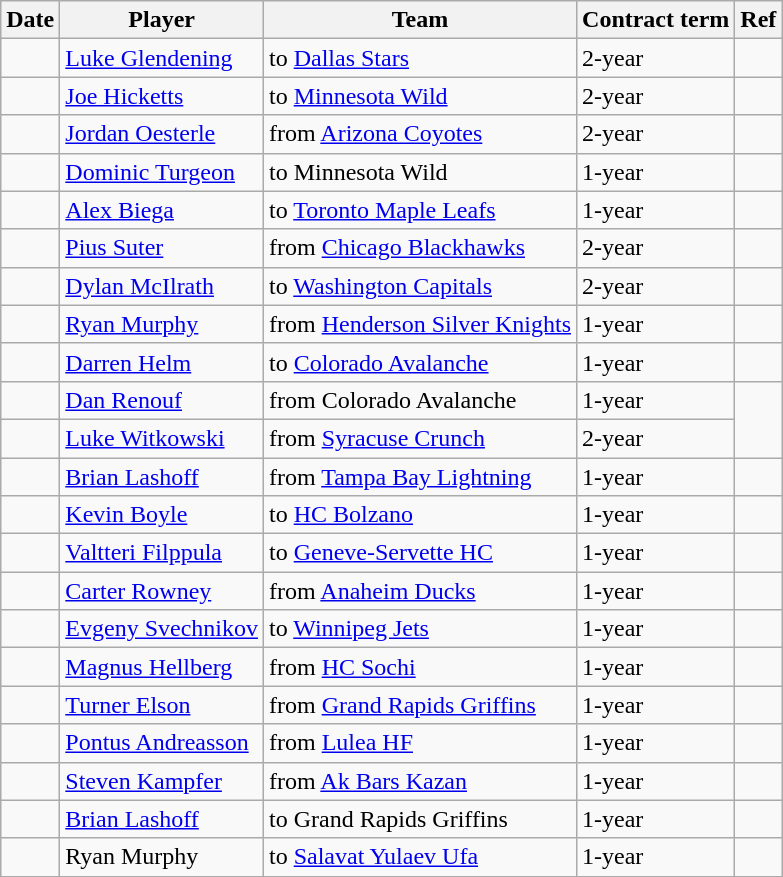<table class="wikitable">
<tr>
<th>Date</th>
<th>Player</th>
<th>Team</th>
<th>Contract term</th>
<th>Ref</th>
</tr>
<tr>
<td></td>
<td><a href='#'>Luke Glendening</a></td>
<td>to <a href='#'>Dallas Stars</a></td>
<td>2-year</td>
<td></td>
</tr>
<tr>
<td></td>
<td><a href='#'>Joe Hicketts</a></td>
<td>to <a href='#'>Minnesota Wild</a></td>
<td>2-year</td>
<td></td>
</tr>
<tr>
<td></td>
<td><a href='#'>Jordan Oesterle</a></td>
<td>from <a href='#'>Arizona Coyotes</a></td>
<td>2-year</td>
<td></td>
</tr>
<tr>
<td></td>
<td><a href='#'>Dominic Turgeon</a></td>
<td>to Minnesota Wild</td>
<td>1-year</td>
<td></td>
</tr>
<tr>
<td></td>
<td><a href='#'>Alex Biega</a></td>
<td>to <a href='#'>Toronto Maple Leafs</a></td>
<td>1-year</td>
<td></td>
</tr>
<tr>
<td></td>
<td><a href='#'>Pius Suter</a></td>
<td>from <a href='#'>Chicago Blackhawks</a></td>
<td>2-year</td>
<td></td>
</tr>
<tr>
<td></td>
<td><a href='#'>Dylan McIlrath</a></td>
<td>to <a href='#'>Washington Capitals</a></td>
<td>2-year</td>
<td></td>
</tr>
<tr>
<td></td>
<td><a href='#'>Ryan Murphy</a></td>
<td>from <a href='#'>Henderson Silver Knights</a></td>
<td>1-year</td>
<td></td>
</tr>
<tr>
<td></td>
<td><a href='#'>Darren Helm</a></td>
<td>to <a href='#'>Colorado Avalanche</a></td>
<td>1-year</td>
<td></td>
</tr>
<tr>
<td></td>
<td><a href='#'>Dan Renouf</a></td>
<td>from Colorado Avalanche</td>
<td>1-year</td>
<td rowspan="2"></td>
</tr>
<tr>
<td></td>
<td><a href='#'>Luke Witkowski</a></td>
<td>from <a href='#'>Syracuse Crunch</a></td>
<td>2-year</td>
</tr>
<tr>
<td></td>
<td><a href='#'>Brian Lashoff</a></td>
<td>from <a href='#'>Tampa Bay Lightning</a></td>
<td>1-year</td>
<td></td>
</tr>
<tr>
<td></td>
<td><a href='#'>Kevin Boyle</a></td>
<td>to <a href='#'>HC Bolzano</a></td>
<td>1-year</td>
<td></td>
</tr>
<tr>
<td></td>
<td><a href='#'>Valtteri Filppula</a></td>
<td>to <a href='#'>Geneve-Servette HC</a></td>
<td>1-year</td>
<td></td>
</tr>
<tr>
<td></td>
<td><a href='#'>Carter Rowney</a></td>
<td>from <a href='#'>Anaheim Ducks</a></td>
<td>1-year</td>
<td></td>
</tr>
<tr>
<td></td>
<td><a href='#'>Evgeny Svechnikov</a></td>
<td>to <a href='#'>Winnipeg Jets</a></td>
<td>1-year</td>
<td></td>
</tr>
<tr>
<td></td>
<td><a href='#'>Magnus Hellberg</a></td>
<td>from <a href='#'>HC Sochi</a></td>
<td>1-year</td>
<td></td>
</tr>
<tr>
<td></td>
<td><a href='#'>Turner Elson</a></td>
<td>from <a href='#'>Grand Rapids Griffins</a></td>
<td>1-year</td>
<td></td>
</tr>
<tr>
<td></td>
<td><a href='#'>Pontus Andreasson</a></td>
<td>from <a href='#'>Lulea HF</a></td>
<td>1-year</td>
<td></td>
</tr>
<tr>
<td></td>
<td><a href='#'>Steven Kampfer</a></td>
<td>from <a href='#'>Ak Bars Kazan</a></td>
<td>1-year</td>
<td></td>
</tr>
<tr>
<td></td>
<td><a href='#'>Brian Lashoff</a></td>
<td>to Grand Rapids Griffins</td>
<td>1-year</td>
<td></td>
</tr>
<tr>
<td></td>
<td>Ryan Murphy</td>
<td>to <a href='#'>Salavat Yulaev Ufa</a></td>
<td>1-year</td>
<td></td>
</tr>
</table>
